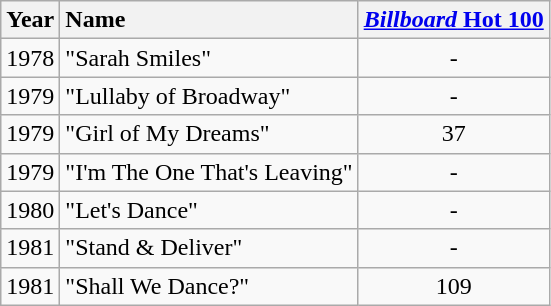<table class="wikitable">
<tr>
<th style="text-align:left;">Year</th>
<th style="text-align:left;">Name</th>
<th style="text-align:left;"><a href='#'><em>Billboard</em> Hot 100</a></th>
</tr>
<tr>
<td style="text-align:left;">1978</td>
<td style="text-align:left;">"Sarah Smiles"</td>
<td style="text-align:center;">-</td>
</tr>
<tr>
<td style="text-align:left;">1979</td>
<td style="text-align:left;">"Lullaby of Broadway"</td>
<td style="text-align:center;">-</td>
</tr>
<tr>
<td style="text-align:left;">1979</td>
<td style="text-align:left;">"Girl of My Dreams"</td>
<td style="text-align:center;">37</td>
</tr>
<tr>
<td style="text-align:left;">1979</td>
<td style="text-align:left;">"I'm The One That's Leaving"</td>
<td style="text-align:center;">-</td>
</tr>
<tr>
<td style="text-align:left;">1980</td>
<td style="text-align:left;">"Let's Dance"</td>
<td style="text-align:center;">-</td>
</tr>
<tr>
<td style="text-align:left;">1981</td>
<td style="text-align:left;">"Stand & Deliver"</td>
<td style="text-align:center;">-</td>
</tr>
<tr>
<td style="text-align:left;">1981</td>
<td style="text-align:left;">"Shall We Dance?"</td>
<td style="text-align:center;">109</td>
</tr>
</table>
